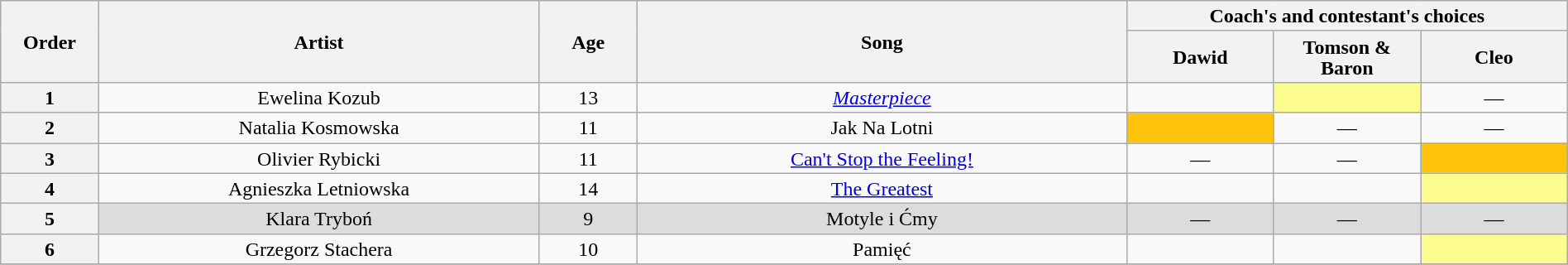<table class="wikitable" style="text-align:center; line-height:17px; width:100%;">
<tr>
<th scope="col" rowspan="2" style="width:04%;">Order</th>
<th scope="col" rowspan="2" style="width:18%;">Artist</th>
<th scope="col" rowspan="2" style="width:04%;">Age</th>
<th scope="col" rowspan="2" style="width:20%;">Song</th>
<th colspan="3">Coach's and contestant's choices</th>
</tr>
<tr>
<th style="width:06%;">Dawid</th>
<th style="width:06%;">Tomson & Baron</th>
<th style="width:06%;">Cleo</th>
</tr>
<tr>
<th>1</th>
<td>Ewelina Kozub</td>
<td>13</td>
<td><a href='#'><em>Masterpiece</em></a></td>
<td><strong><em></td>
<td style="background:#fdfc8f;"></strong><strong></td>
<td>—</td>
</tr>
<tr>
<th>2</th>
<td>Natalia Kosmowska</td>
<td>11</td>
<td></em>Jak Na Lotni<em></td>
<td style="background-color:#FFC40C;"></strong><strong></td>
<td>—</td>
<td>—</td>
</tr>
<tr>
<th>3</th>
<td>Olivier Rybicki</td>
<td>11</td>
<td></em><a href='#'>Can't Stop the Feeling!</a><em></td>
<td>—</td>
<td>—</td>
<td style="background-color:#FFC40C;"></strong><strong></td>
</tr>
<tr>
<th>4</th>
<td>Agnieszka Letniowska</td>
<td>14</td>
<td><a href='#'></em>The Greatest<em></a></td>
<td></strong></em></td>
<td><strong><em></td>
<td style="background:#fdfc8f;"></strong><strong></td>
</tr>
<tr style="background:#DCDCDC;">
<th>5</th>
<td>Klara Tryboń</td>
<td>9</td>
<td></em>Motyle i Ćmy<em></td>
<td>—</td>
<td>—</td>
<td>—</td>
</tr>
<tr>
<th>6</th>
<td>Grzegorz Stachera</td>
<td>10</td>
<td></em>Pamięć<em></td>
<td></strong></em></td>
<td><strong><em></td>
<td style="background:#fdfc8f;"></strong><strong></td>
</tr>
<tr>
</tr>
</table>
